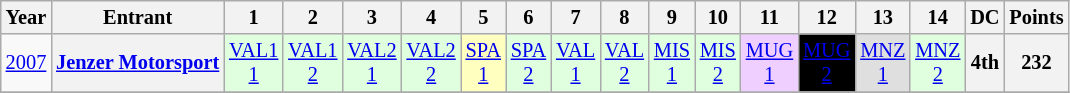<table class="wikitable" style="text-align:center; font-size:85%">
<tr>
<th>Year</th>
<th>Entrant</th>
<th>1</th>
<th>2</th>
<th>3</th>
<th>4</th>
<th>5</th>
<th>6</th>
<th>7</th>
<th>8</th>
<th>9</th>
<th>10</th>
<th>11</th>
<th>12</th>
<th>13</th>
<th>14</th>
<th>DC</th>
<th>Points</th>
</tr>
<tr>
<td><a href='#'>2007</a></td>
<th nowrap><a href='#'>Jenzer Motorsport</a></th>
<td style="background:#DFFFDF;"><a href='#'>VAL1<br>1</a><br></td>
<td style="background:#DFFFDF;"><a href='#'>VAL1<br>2</a><br></td>
<td style="background:#DFFFDF;"><a href='#'>VAL2<br>1</a><br></td>
<td style="background:#DFFFDF;"><a href='#'>VAL2<br>2</a><br></td>
<td style="background:#FFFFBF;"><a href='#'>SPA<br>1</a><br></td>
<td style="background:#DFFFDF;"><a href='#'>SPA<br>2</a><br></td>
<td style="background:#DFFFDF;"><a href='#'>VAL<br>1</a><br></td>
<td style="background:#DFFFDF;"><a href='#'>VAL<br>2</a><br></td>
<td style="background:#DFFFDF;"><a href='#'>MIS<br>1</a><br></td>
<td style="background:#DFFFDF;"><a href='#'>MIS<br>2</a><br></td>
<td style="background:#EFCFFF;"><a href='#'>MUG<br>1</a><br></td>
<td style="background:#000000; color:white"><a href='#'><span>MUG<br>2</span></a><br></td>
<td style="background:#DFDFDF;"><a href='#'>MNZ<br>1</a><br></td>
<td style="background:#DFFFDF;"><a href='#'>MNZ<br>2</a><br></td>
<th>4th</th>
<th>232</th>
</tr>
<tr>
</tr>
</table>
